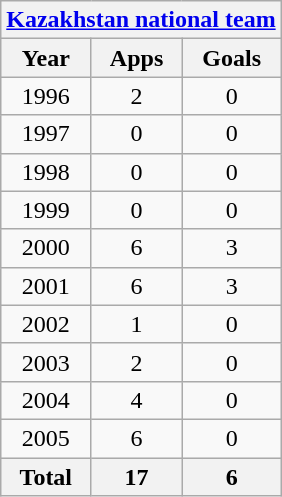<table class="wikitable" style="text-align:center">
<tr>
<th colspan=3><a href='#'>Kazakhstan national team</a></th>
</tr>
<tr>
<th>Year</th>
<th>Apps</th>
<th>Goals</th>
</tr>
<tr>
<td>1996</td>
<td>2</td>
<td>0</td>
</tr>
<tr>
<td>1997</td>
<td>0</td>
<td>0</td>
</tr>
<tr>
<td>1998</td>
<td>0</td>
<td>0</td>
</tr>
<tr>
<td>1999</td>
<td>0</td>
<td>0</td>
</tr>
<tr>
<td>2000</td>
<td>6</td>
<td>3</td>
</tr>
<tr>
<td>2001</td>
<td>6</td>
<td>3</td>
</tr>
<tr>
<td>2002</td>
<td>1</td>
<td>0</td>
</tr>
<tr>
<td>2003</td>
<td>2</td>
<td>0</td>
</tr>
<tr>
<td>2004</td>
<td>4</td>
<td>0</td>
</tr>
<tr>
<td>2005</td>
<td>6</td>
<td>0</td>
</tr>
<tr>
<th>Total</th>
<th>17</th>
<th>6</th>
</tr>
</table>
